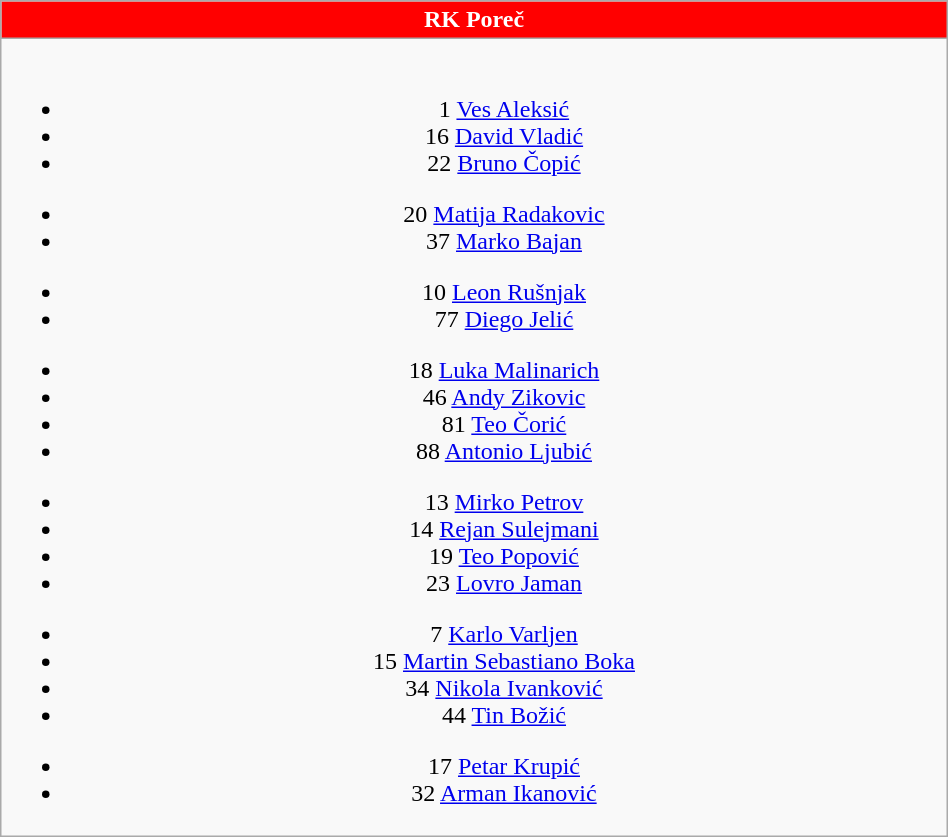<table class="wikitable" style="font-size:100%; text-align:center; width:50%">
<tr>
<th colspan=5 style="background-color:#FF0000;color:white;text-align:center;">RK Poreč</th>
</tr>
<tr>
<td><br>
<ul><li>1  <a href='#'>Ves Aleksić</a></li><li>16  <a href='#'>David Vladić</a></li><li>22  <a href='#'>Bruno Čopić</a></li></ul><ul><li>20  <a href='#'>Matija Radakovic</a></li><li>37  <a href='#'>Marko Bajan</a></li></ul><ul><li>10  <a href='#'>Leon Rušnjak</a></li><li>77  <a href='#'>Diego Jelić</a></li></ul><ul><li>18  <a href='#'>Luka Malinarich</a></li><li>46  <a href='#'>Andy Zikovic</a></li><li>81  <a href='#'>Teo Čorić</a></li><li>88  <a href='#'>Antonio Ljubić</a></li></ul><ul><li>13  <a href='#'>Mirko Petrov</a></li><li>14  <a href='#'>Rejan Sulejmani</a></li><li>19  <a href='#'>Teo Popović</a></li><li>23  <a href='#'>Lovro Jaman</a></li></ul><ul><li>7  <a href='#'>Karlo Varljen</a></li><li>15  <a href='#'>Martin Sebastiano Boka</a></li><li>34  <a href='#'>Nikola Ivanković</a></li><li>44  <a href='#'>Tin Božić</a></li></ul><ul><li>17  <a href='#'>Petar Krupić</a></li><li>32  <a href='#'>Arman Ikanović</a></li></ul></td>
</tr>
</table>
